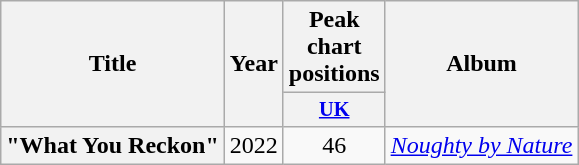<table class="wikitable plainrowheaders" style="text-align:center;">
<tr>
<th scope="col" rowspan="2">Title</th>
<th scope="col" rowspan="2">Year</th>
<th scope="col" colspan="1">Peak chart positions</th>
<th scope="col" rowspan="2">Album</th>
</tr>
<tr>
<th scope="col" style="width:3em;font-size:85%;"><a href='#'>UK</a><br></th>
</tr>
<tr>
<th scope="row">"What You Reckon"<br></th>
<td>2022</td>
<td>46</td>
<td><em><a href='#'>Noughty by Nature</a></em></td>
</tr>
</table>
